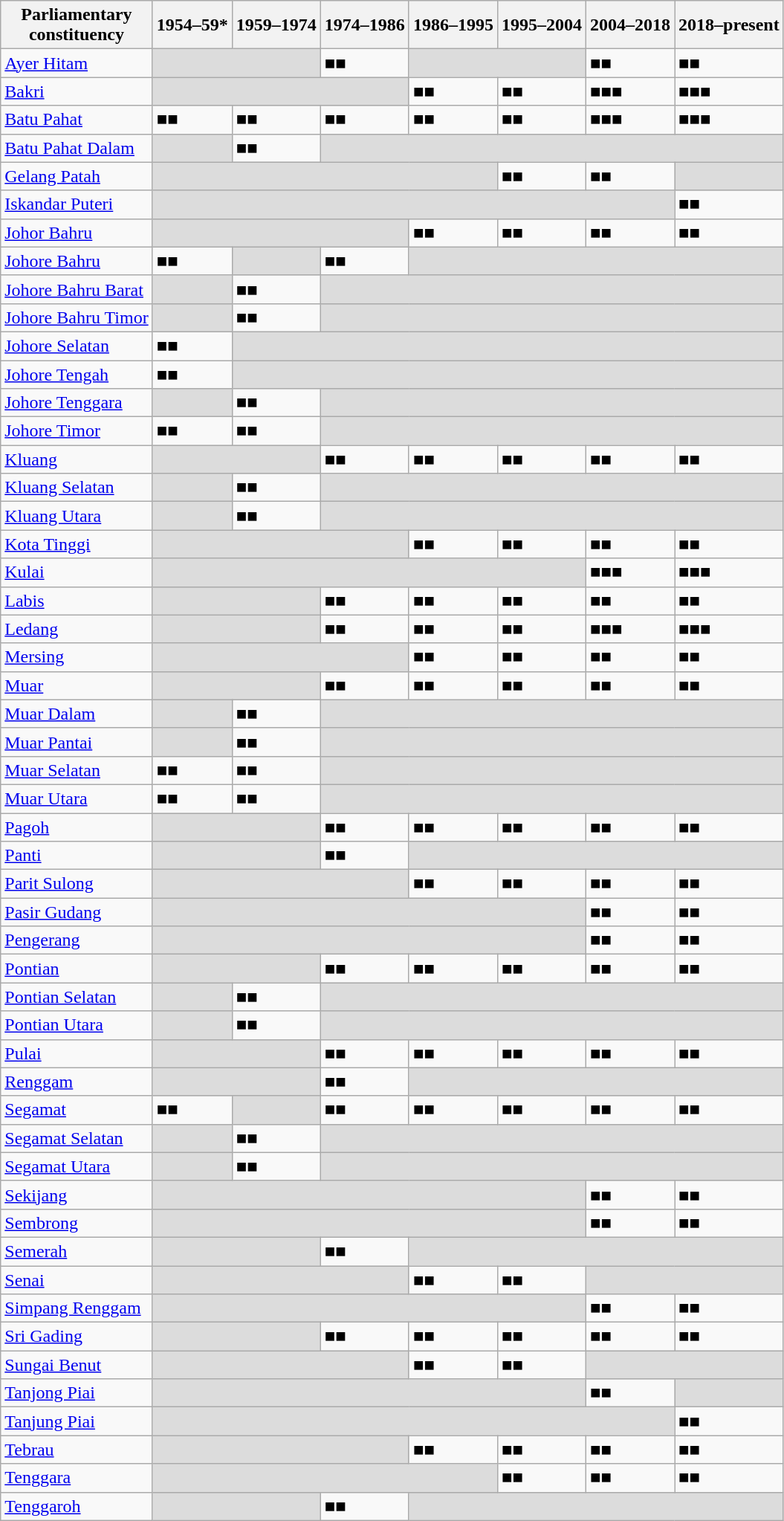<table class=wikitable>
<tr>
<th>Parliamentary<br>constituency</th>
<th>1954–59*</th>
<th>1959–1974</th>
<th>1974–1986</th>
<th>1986–1995</th>
<th>1995–2004</th>
<th>2004–2018</th>
<th>2018–present</th>
</tr>
<tr>
<td><a href='#'>Ayer Hitam</a></td>
<td colspan="2" bgcolor="dcdcdc"></td>
<td>■■</td>
<td colspan=2 bgcolor=dcdcdc></td>
<td>■■</td>
<td>■■</td>
</tr>
<tr>
<td><a href='#'>Bakri</a></td>
<td colspan="3" bgcolor="dcdcdc"></td>
<td>■■</td>
<td>■■</td>
<td>■■■</td>
<td>■■■</td>
</tr>
<tr>
<td><a href='#'>Batu Pahat</a></td>
<td>■■</td>
<td>■■</td>
<td>■■</td>
<td>■■</td>
<td>■■</td>
<td>■■■</td>
<td>■■■</td>
</tr>
<tr>
<td><a href='#'>Batu Pahat Dalam</a></td>
<td bgcolor="dcdcdc"></td>
<td>■■</td>
<td colspan=5 bgcolor=dcdcdc></td>
</tr>
<tr>
<td><a href='#'>Gelang Patah</a></td>
<td colspan="4" bgcolor="dcdcdc"></td>
<td>■■</td>
<td>■■</td>
<td bgcolor=dcdcdc></td>
</tr>
<tr>
<td><a href='#'>Iskandar Puteri</a></td>
<td colspan="6" bgcolor="dcdcdc"></td>
<td>■■</td>
</tr>
<tr>
<td><a href='#'>Johor Bahru</a></td>
<td colspan="3" bgcolor="dcdcdc"></td>
<td>■■</td>
<td>■■</td>
<td>■■</td>
<td>■■</td>
</tr>
<tr>
<td><a href='#'>Johore Bahru</a></td>
<td>■■</td>
<td bgcolor=dcdcdc></td>
<td>■■</td>
<td colspan=4 bgcolor=dcdcdc></td>
</tr>
<tr>
<td><a href='#'>Johore Bahru Barat</a></td>
<td bgcolor="dcdcdc"></td>
<td>■■</td>
<td colspan=5 bgcolor=dcdcdc></td>
</tr>
<tr>
<td><a href='#'>Johore Bahru Timor</a></td>
<td bgcolor="dcdcdc"></td>
<td>■■</td>
<td colspan=5 bgcolor=dcdcdc></td>
</tr>
<tr>
<td><a href='#'>Johore Selatan</a></td>
<td>■■</td>
<td colspan=6 bgcolor=dcdcdc></td>
</tr>
<tr>
<td><a href='#'>Johore Tengah</a></td>
<td>■■</td>
<td colspan=6 bgcolor=dcdcdc></td>
</tr>
<tr>
<td><a href='#'>Johore Tenggara</a></td>
<td bgcolor="dcdcdc"></td>
<td>■■</td>
<td colspan=5 bgcolor=dcdcdc></td>
</tr>
<tr>
<td><a href='#'>Johore Timor</a></td>
<td>■■</td>
<td>■■</td>
<td colspan=5 bgcolor=dcdcdc></td>
</tr>
<tr>
<td><a href='#'>Kluang</a></td>
<td colspan="2" bgcolor="dcdcdc"></td>
<td>■■</td>
<td>■■</td>
<td>■■</td>
<td>■■</td>
<td>■■</td>
</tr>
<tr>
<td><a href='#'>Kluang Selatan</a></td>
<td bgcolor="dcdcdc"></td>
<td>■■</td>
<td colspan=5 bgcolor=dcdcdc></td>
</tr>
<tr>
<td><a href='#'>Kluang Utara</a></td>
<td bgcolor="dcdcdc"></td>
<td>■■</td>
<td colspan=5 bgcolor=dcdcdc></td>
</tr>
<tr>
<td><a href='#'>Kota Tinggi</a></td>
<td colspan="3" bgcolor="dcdcdc"></td>
<td>■■</td>
<td>■■</td>
<td>■■</td>
<td>■■</td>
</tr>
<tr>
<td><a href='#'>Kulai</a></td>
<td colspan="5" bgcolor="dcdcdc"></td>
<td>■■■</td>
<td>■■■</td>
</tr>
<tr>
<td><a href='#'>Labis</a></td>
<td colspan="2" bgcolor="dcdcdc"></td>
<td>■■</td>
<td>■■</td>
<td>■■</td>
<td>■■</td>
<td>■■</td>
</tr>
<tr>
<td><a href='#'>Ledang</a></td>
<td colspan="2" bgcolor="dcdcdc"></td>
<td>■■</td>
<td>■■</td>
<td>■■</td>
<td>■■■</td>
<td>■■■</td>
</tr>
<tr>
<td><a href='#'>Mersing</a></td>
<td colspan="3" bgcolor="dcdcdc"></td>
<td>■■</td>
<td>■■</td>
<td>■■</td>
<td>■■</td>
</tr>
<tr>
<td><a href='#'>Muar</a></td>
<td colspan="2" bgcolor="dcdcdc"></td>
<td>■■</td>
<td>■■</td>
<td>■■</td>
<td>■■</td>
<td>■■</td>
</tr>
<tr>
<td><a href='#'>Muar Dalam</a></td>
<td bgcolor="dcdcdc"></td>
<td>■■</td>
<td colspan=5 bgcolor=dcdcdc></td>
</tr>
<tr>
<td><a href='#'>Muar Pantai</a></td>
<td bgcolor="dcdcdc"></td>
<td>■■</td>
<td colspan=5 bgcolor=dcdcdc></td>
</tr>
<tr>
<td><a href='#'>Muar Selatan</a></td>
<td>■■</td>
<td>■■</td>
<td colspan=5 bgcolor=dcdcdc></td>
</tr>
<tr>
<td><a href='#'>Muar Utara</a></td>
<td>■■</td>
<td>■■</td>
<td colspan=5 bgcolor=dcdcdc></td>
</tr>
<tr>
<td><a href='#'>Pagoh</a></td>
<td colspan="2" bgcolor="dcdcdc"></td>
<td>■■</td>
<td>■■</td>
<td>■■</td>
<td>■■</td>
<td>■■</td>
</tr>
<tr>
<td><a href='#'>Panti</a></td>
<td colspan="2" bgcolor="dcdcdc"></td>
<td>■■</td>
<td colspan=4 bgcolor=dcdcdc></td>
</tr>
<tr>
<td><a href='#'>Parit Sulong</a></td>
<td colspan="3" bgcolor="dcdcdc"></td>
<td>■■</td>
<td>■■</td>
<td>■■</td>
<td>■■</td>
</tr>
<tr>
<td><a href='#'>Pasir Gudang</a></td>
<td colspan="5" bgcolor="dcdcdc"></td>
<td>■■</td>
<td>■■</td>
</tr>
<tr>
<td><a href='#'>Pengerang</a></td>
<td colspan="5" bgcolor="dcdcdc"></td>
<td>■■</td>
<td>■■</td>
</tr>
<tr>
<td><a href='#'>Pontian</a></td>
<td colspan="2" bgcolor="dcdcdc"></td>
<td>■■</td>
<td>■■</td>
<td>■■</td>
<td>■■</td>
<td>■■</td>
</tr>
<tr>
<td><a href='#'>Pontian Selatan</a></td>
<td bgcolor="dcdcdc"></td>
<td>■■</td>
<td colspan=5 bgcolor=dcdcdc></td>
</tr>
<tr>
<td><a href='#'>Pontian Utara</a></td>
<td bgcolor="dcdcdc"></td>
<td>■■</td>
<td colspan=5 bgcolor=dcdcdc></td>
</tr>
<tr>
<td><a href='#'>Pulai</a></td>
<td colspan="2" bgcolor="dcdcdc"></td>
<td>■■</td>
<td>■■</td>
<td>■■</td>
<td>■■</td>
<td>■■</td>
</tr>
<tr>
<td><a href='#'>Renggam</a></td>
<td colspan="2" bgcolor="dcdcdc"></td>
<td>■■</td>
<td colspan=4 bgcolor=dcdcdc></td>
</tr>
<tr>
<td><a href='#'>Segamat</a></td>
<td>■■</td>
<td bgcolor=dcdcdc></td>
<td>■■</td>
<td>■■</td>
<td>■■</td>
<td>■■</td>
<td>■■</td>
</tr>
<tr>
<td><a href='#'>Segamat Selatan</a></td>
<td bgcolor="dcdcdc"></td>
<td>■■</td>
<td colspan=5 bgcolor=dcdcdc></td>
</tr>
<tr>
<td><a href='#'>Segamat Utara</a></td>
<td bgcolor="dcdcdc"></td>
<td>■■</td>
<td colspan=5 bgcolor=dcdcdc></td>
</tr>
<tr>
<td><a href='#'>Sekijang</a></td>
<td colspan="5" bgcolor="dcdcdc"></td>
<td>■■</td>
<td>■■</td>
</tr>
<tr>
<td><a href='#'>Sembrong</a></td>
<td colspan="5" bgcolor="dcdcdc"></td>
<td>■■</td>
<td>■■</td>
</tr>
<tr>
<td><a href='#'>Semerah</a></td>
<td colspan="2" bgcolor="dcdcdc"></td>
<td>■■</td>
<td colspan=4 bgcolor=dcdcdc></td>
</tr>
<tr>
<td><a href='#'>Senai</a></td>
<td colspan="3" bgcolor="dcdcdc"></td>
<td>■■</td>
<td>■■</td>
<td colspan=2 bgcolor=dcdcdc></td>
</tr>
<tr>
<td><a href='#'>Simpang Renggam</a></td>
<td colspan="5" bgcolor="dcdcdc"></td>
<td>■■</td>
<td>■■</td>
</tr>
<tr>
<td><a href='#'>Sri Gading</a></td>
<td colspan="2" bgcolor="dcdcdc"></td>
<td>■■</td>
<td>■■</td>
<td>■■</td>
<td>■■</td>
<td>■■</td>
</tr>
<tr>
<td><a href='#'>Sungai Benut</a></td>
<td colspan="3" bgcolor="dcdcdc"></td>
<td>■■</td>
<td>■■</td>
<td colspan=2 bgcolor=dcdcdc></td>
</tr>
<tr>
<td><a href='#'>Tanjong Piai</a></td>
<td colspan="5" bgcolor="dcdcdc"></td>
<td>■■</td>
<td bgcolor=dcdcdc></td>
</tr>
<tr>
<td><a href='#'>Tanjung Piai</a></td>
<td colspan="6" bgcolor="dcdcdc"></td>
<td>■■</td>
</tr>
<tr>
<td><a href='#'>Tebrau</a></td>
<td colspan="3" bgcolor="dcdcdc"></td>
<td>■■</td>
<td>■■</td>
<td>■■</td>
<td>■■</td>
</tr>
<tr>
<td><a href='#'>Tenggara</a></td>
<td colspan="4" bgcolor="dcdcdc"></td>
<td>■■</td>
<td>■■</td>
<td>■■</td>
</tr>
<tr>
<td><a href='#'>Tenggaroh</a></td>
<td colspan="2" bgcolor="dcdcdc"></td>
<td>■■</td>
<td colspan=4 bgcolor=dcdcdc></td>
</tr>
</table>
